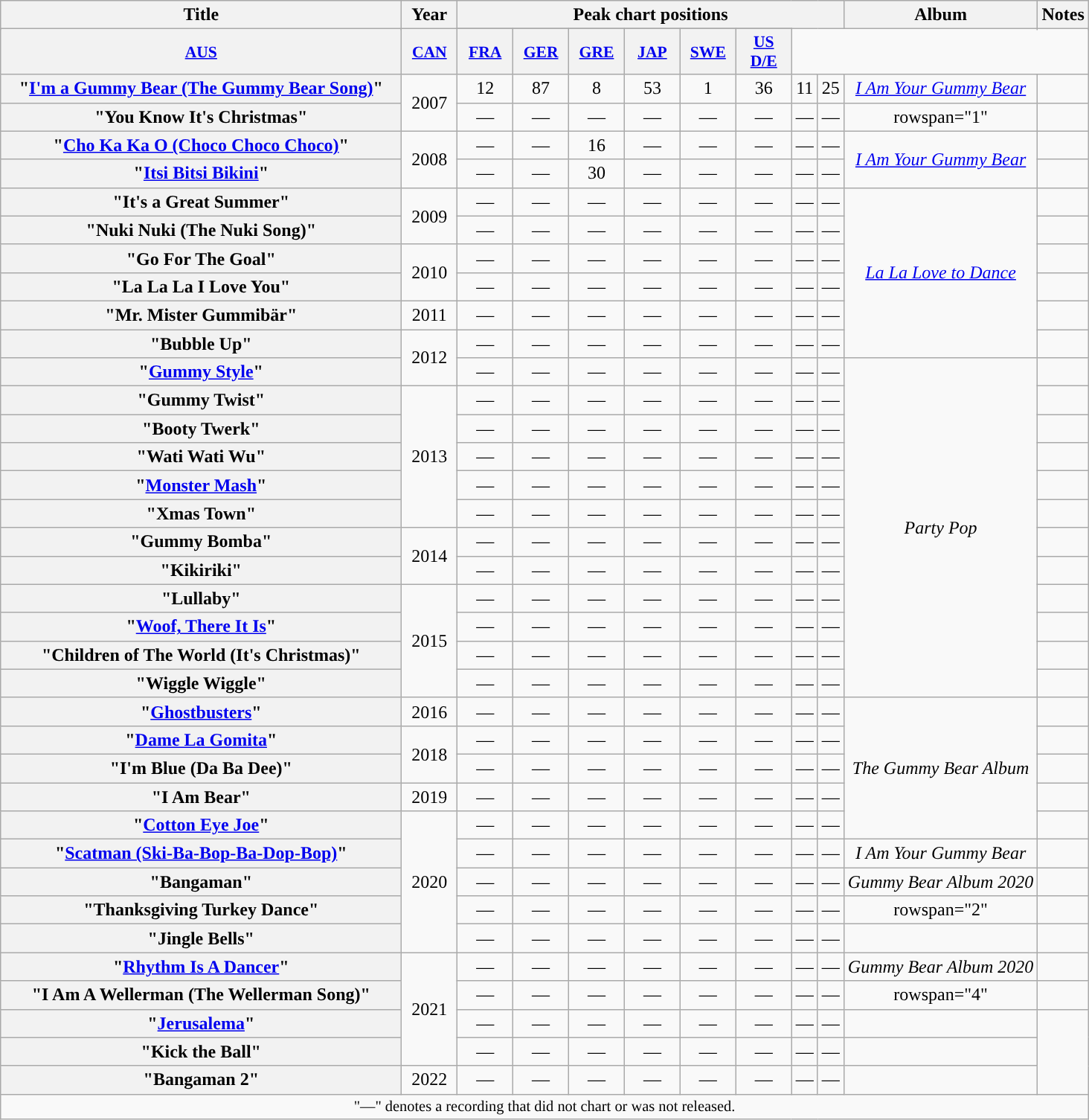<table class="wikitable plainrowheaders" style="text-align:center;">
<tr>
<th scope="col" rowspan="2" style="width:22em;">Title</th>
<th scope="col" rowspan="2" style="width:1em;">Year</th>
<th scope="col" colspan="8">Peak chart positions</th>
<th scope="col" rowspan="2">Album</th>
<th scope="col" rowspan="2">Notes</th>
</tr>
<tr>
</tr>
<tr>
<th scope="col" style="width:3em;font-size:90%;"><a href='#'>AUS</a><br></th>
<th scope="col" style="width:3em;font-size:90%;"><a href='#'>CAN</a><br></th>
<th scope="col" style="width:3em;font-size:90%;"><a href='#'>FRA</a><br></th>
<th scope="col" style="width:3em;font-size:90%;"><a href='#'>GER</a><br></th>
<th scope="col" style="width:3em;font-size:90%;"><a href='#'>GRE</a><br></th>
<th scope="col" style="width:3em;font-size:90%;"><a href='#'>JAP</a><br></th>
<th scope="col" style="width:3em;font-size:90%;"><a href='#'>SWE</a><br></th>
<th scope="col" style="width:3em;font-size:90%;"><a href='#'>US <br> D/E</a><br></th>
</tr>
<tr>
<th scope="row">"<a href='#'>I'm a Gummy Bear (The Gummy Bear Song)</a>"</th>
<td rowspan="2">2007</td>
<td>12</td>
<td>87</td>
<td>8</td>
<td>53</td>
<td>1</td>
<td>36</td>
<td>11</td>
<td>25</td>
<td rowspan="1"><em><a href='#'>I Am Your Gummy Bear</a></em></td>
<td></td>
</tr>
<tr>
<th scope="row">"You Know It's Christmas"</th>
<td>—</td>
<td>—</td>
<td>—</td>
<td>—</td>
<td>—</td>
<td>—</td>
<td>—</td>
<td>—</td>
<td>rowspan="1" </td>
<td></td>
</tr>
<tr>
<th scope="row">"<a href='#'>Cho Ka Ka O (Choco Choco Choco)</a>"</th>
<td rowspan="2">2008</td>
<td>—</td>
<td>—</td>
<td>16</td>
<td>—</td>
<td>—</td>
<td>—</td>
<td>—</td>
<td>—</td>
<td rowspan="2"><em><a href='#'>I Am Your Gummy Bear</a></em></td>
<td></td>
</tr>
<tr>
<th scope="row">"<a href='#'>Itsi Bitsi Bikini</a>"</th>
<td>—</td>
<td>—</td>
<td>30</td>
<td>—</td>
<td>—</td>
<td>—</td>
<td>—</td>
<td>—</td>
<td></td>
</tr>
<tr>
<th scope="row">"It's a Great Summer"</th>
<td rowspan="2">2009</td>
<td>—</td>
<td>—</td>
<td>—</td>
<td>—</td>
<td>—</td>
<td>—</td>
<td>—</td>
<td>—</td>
<td rowspan="6"><em><a href='#'>La La Love to Dance</a></em></td>
<td></td>
</tr>
<tr>
<th scope="row">"Nuki Nuki (The Nuki Song)"</th>
<td>—</td>
<td>—</td>
<td>—</td>
<td>—</td>
<td>—</td>
<td>—</td>
<td>—</td>
<td>—</td>
<td></td>
</tr>
<tr>
<th scope="row">"Go For The Goal"</th>
<td rowspan="2">2010</td>
<td>—</td>
<td>—</td>
<td>—</td>
<td>—</td>
<td>—</td>
<td>—</td>
<td>—</td>
<td>—</td>
<td></td>
</tr>
<tr>
<th scope="row">"La La La I Love You"</th>
<td>—</td>
<td>—</td>
<td>—</td>
<td>—</td>
<td>—</td>
<td>—</td>
<td>—</td>
<td>—</td>
<td></td>
</tr>
<tr>
<th scope="row">"Mr. Mister Gummibär"</th>
<td>2011</td>
<td>—</td>
<td>—</td>
<td>—</td>
<td>—</td>
<td>—</td>
<td>—</td>
<td>—</td>
<td>—</td>
<td></td>
</tr>
<tr>
<th scope="row">"Bubble Up"</th>
<td rowspan="2">2012</td>
<td>—</td>
<td>—</td>
<td>—</td>
<td>—</td>
<td>—</td>
<td>—</td>
<td>—</td>
<td>—</td>
<td></td>
</tr>
<tr>
<th scope="row">"<a href='#'>Gummy Style</a>"</th>
<td>—</td>
<td>—</td>
<td>—</td>
<td>—</td>
<td>—</td>
<td>—</td>
<td>—</td>
<td>—</td>
<td rowspan="12"><em>Party Pop</em></td>
<td></td>
</tr>
<tr>
<th scope="row">"Gummy Twist"</th>
<td rowspan="5'">2013</td>
<td>—</td>
<td>—</td>
<td>—</td>
<td>—</td>
<td>—</td>
<td>—</td>
<td>—</td>
<td>—</td>
<td></td>
</tr>
<tr>
<th scope="row">"Booty Twerk"</th>
<td>—</td>
<td>—</td>
<td>—</td>
<td>—</td>
<td>—</td>
<td>—</td>
<td>—</td>
<td>—</td>
<td></td>
</tr>
<tr>
<th scope="row">"Wati Wati Wu"</th>
<td>—</td>
<td>—</td>
<td>—</td>
<td>—</td>
<td>—</td>
<td>—</td>
<td>—</td>
<td>—</td>
<td></td>
</tr>
<tr>
<th scope="row">"<a href='#'>Monster Mash</a>"</th>
<td>—</td>
<td>—</td>
<td>—</td>
<td>—</td>
<td>—</td>
<td>—</td>
<td>—</td>
<td>—</td>
<td></td>
</tr>
<tr>
<th scope="row">"Xmas Town"</th>
<td>—</td>
<td>—</td>
<td>—</td>
<td>—</td>
<td>—</td>
<td>—</td>
<td>—</td>
<td>—</td>
<td></td>
</tr>
<tr>
<th scope="row">"Gummy Bomba"</th>
<td rowspan="2">2014</td>
<td>—</td>
<td>—</td>
<td>—</td>
<td>—</td>
<td>—</td>
<td>—</td>
<td>—</td>
<td>—</td>
<td></td>
</tr>
<tr>
<th scope="row">"Kikiriki"</th>
<td>—</td>
<td>—</td>
<td>—</td>
<td>—</td>
<td>—</td>
<td>—</td>
<td>—</td>
<td>—</td>
<td></td>
</tr>
<tr>
<th scope="row">"Lullaby"</th>
<td rowspan="4">2015</td>
<td>—</td>
<td>—</td>
<td>—</td>
<td>—</td>
<td>—</td>
<td>—</td>
<td>—</td>
<td>—</td>
<td></td>
</tr>
<tr>
<th scope="row">"<a href='#'>Woof, There It Is</a>"</th>
<td>—</td>
<td>—</td>
<td>—</td>
<td>—</td>
<td>—</td>
<td>—</td>
<td>—</td>
<td>—</td>
<td></td>
</tr>
<tr>
<th scope="row">"Children of The World (It's Christmas)"</th>
<td>—</td>
<td>—</td>
<td>—</td>
<td>—</td>
<td>—</td>
<td>—</td>
<td>—</td>
<td>—</td>
<td></td>
</tr>
<tr>
<th scope="row">"Wiggle Wiggle"</th>
<td>—</td>
<td>—</td>
<td>—</td>
<td>—</td>
<td>—</td>
<td>—</td>
<td>—</td>
<td>—</td>
<td></td>
</tr>
<tr>
<th scope="row">"<a href='#'>Ghostbusters</a>"</th>
<td>2016</td>
<td>—</td>
<td>—</td>
<td>—</td>
<td>—</td>
<td>—</td>
<td>—</td>
<td>—</td>
<td>—</td>
<td rowspan="5"><em>The Gummy Bear Album</em></td>
<td></td>
</tr>
<tr>
<th scope="row">"<a href='#'>Dame La Gomita</a>"</th>
<td rowspan="2">2018</td>
<td>—</td>
<td>—</td>
<td>—</td>
<td>—</td>
<td>—</td>
<td>—</td>
<td>—</td>
<td>—</td>
<td></td>
</tr>
<tr>
<th scope="row">"I'm Blue (Da Ba Dee)"</th>
<td>—</td>
<td>—</td>
<td>—</td>
<td>—</td>
<td>—</td>
<td>—</td>
<td>—</td>
<td>—</td>
<td></td>
</tr>
<tr>
<th scope="row">"I Am Bear"</th>
<td>2019</td>
<td>—</td>
<td>—</td>
<td>—</td>
<td>—</td>
<td>—</td>
<td>—</td>
<td>—</td>
<td>—</td>
<td></td>
</tr>
<tr>
<th scope="row">"<a href='#'>Cotton Eye Joe</a>"</th>
<td rowspan="5">2020</td>
<td>—</td>
<td>—</td>
<td>—</td>
<td>—</td>
<td>—</td>
<td>—</td>
<td>—</td>
<td>—</td>
<td></td>
</tr>
<tr>
<th scope="row">"<a href='#'>Scatman (Ski-Ba-Bop-Ba-Dop-Bop)</a>"</th>
<td>—</td>
<td>—</td>
<td>—</td>
<td>—</td>
<td>—</td>
<td>—</td>
<td>—</td>
<td>—</td>
<td><em>I Am Your Gummy Bear</em></td>
<td></td>
</tr>
<tr>
<th scope="row">"Bangaman"</th>
<td>—</td>
<td>—</td>
<td>—</td>
<td>—</td>
<td>—</td>
<td>—</td>
<td>—</td>
<td>—</td>
<td><em>Gummy Bear Album 2020</em></td>
<td></td>
</tr>
<tr>
<th scope="row">"Thanksgiving Turkey Dance"</th>
<td>—</td>
<td>—</td>
<td>—</td>
<td>—</td>
<td>—</td>
<td>—</td>
<td>—</td>
<td>—</td>
<td>rowspan="2" </td>
<td></td>
</tr>
<tr>
<th scope="row">"Jingle Bells"</th>
<td>—</td>
<td>—</td>
<td>—</td>
<td>—</td>
<td>—</td>
<td>—</td>
<td>—</td>
<td>—</td>
<td></td>
</tr>
<tr>
<th scope="row">"<a href='#'>Rhythm Is A Dancer</a>"</th>
<td rowspan="4">2021</td>
<td>—</td>
<td>—</td>
<td>—</td>
<td>—</td>
<td>—</td>
<td>—</td>
<td>—</td>
<td>—</td>
<td rowspan="1"><em>Gummy Bear Album 2020</em></td>
<td></td>
</tr>
<tr>
<th scope="row">"I Am A Wellerman (The Wellerman Song)"</th>
<td>—</td>
<td>—</td>
<td>—</td>
<td>—</td>
<td>—</td>
<td>—</td>
<td>—</td>
<td>—</td>
<td>rowspan="4" </td>
<td></td>
</tr>
<tr>
<th scope="row">"<a href='#'>Jerusalema</a>"</th>
<td>—</td>
<td>—</td>
<td>—</td>
<td>—</td>
<td>—</td>
<td>—</td>
<td>—</td>
<td>—</td>
<td></td>
</tr>
<tr>
<th scope="row">"Kick the Ball"</th>
<td>—</td>
<td>—</td>
<td>—</td>
<td>—</td>
<td>—</td>
<td>—</td>
<td>—</td>
<td>—</td>
<td></td>
</tr>
<tr>
<th scope="row">"Bangaman 2"</th>
<td rowspan="1">2022</td>
<td>—</td>
<td>—</td>
<td>—</td>
<td>—</td>
<td>—</td>
<td>—</td>
<td>—</td>
<td>—</td>
<td></td>
</tr>
<tr>
<td colspan="13" style="font-size:85%">"—" denotes a recording that did not chart or was not released.</td>
</tr>
</table>
